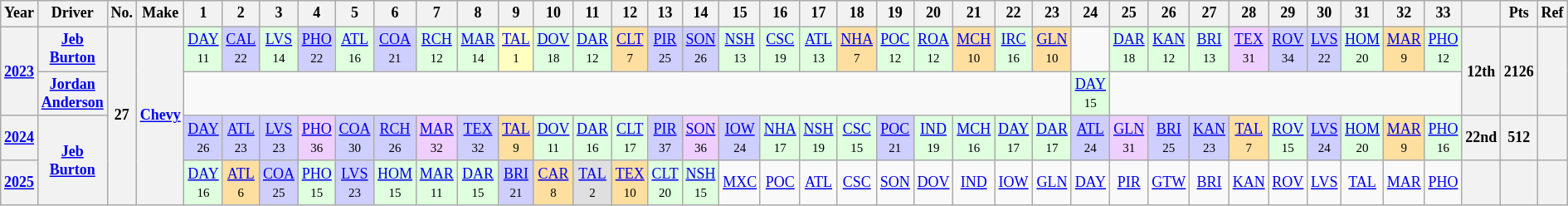<table class="wikitable" style="text-align:center; font-size:75%">
<tr>
<th>Year</th>
<th>Driver</th>
<th>No.</th>
<th>Make</th>
<th>1</th>
<th>2</th>
<th>3</th>
<th>4</th>
<th>5</th>
<th>6</th>
<th>7</th>
<th>8</th>
<th>9</th>
<th>10</th>
<th>11</th>
<th>12</th>
<th>13</th>
<th>14</th>
<th>15</th>
<th>16</th>
<th>17</th>
<th>18</th>
<th>19</th>
<th>20</th>
<th>21</th>
<th>22</th>
<th>23</th>
<th>24</th>
<th>25</th>
<th>26</th>
<th>27</th>
<th>28</th>
<th>29</th>
<th>30</th>
<th>31</th>
<th>32</th>
<th>33</th>
<th></th>
<th>Pts</th>
<th>Ref</th>
</tr>
<tr>
<th rowspan="2"><a href='#'>2023</a></th>
<th><a href='#'>Jeb Burton</a></th>
<th rowspan="4">27</th>
<th rowspan="4"><a href='#'>Chevy</a></th>
<td style="background:#DFFFDF;"><a href='#'>DAY</a><br><small>11</small></td>
<td style="background:#CFCFFF;"><a href='#'>CAL</a><br><small>22</small></td>
<td style="background:#DFFFDF;"><a href='#'>LVS</a><br><small>14</small></td>
<td style="background:#CFCFFF;"><a href='#'>PHO</a><br><small>22</small></td>
<td style="background:#DFFFDF;"><a href='#'>ATL</a><br><small>16</small></td>
<td style="background:#CFCFFF;"><a href='#'>COA</a><br><small>21</small></td>
<td style="background:#DFFFDF;"><a href='#'>RCH</a><br><small>12</small></td>
<td style="background:#DFFFDF;"><a href='#'>MAR</a><br><small>14</small></td>
<td style="background:#FFFFBF;"><a href='#'>TAL</a><br><small>1</small></td>
<td style="background:#DFFFDF;"><a href='#'>DOV</a><br><small>18</small></td>
<td style="background:#DFFFDF;"><a href='#'>DAR</a><br><small>12</small></td>
<td style="background:#FFDF9F;"><a href='#'>CLT</a><br><small>7</small></td>
<td style="background:#CFCFFF;"><a href='#'>PIR</a><br><small>25</small></td>
<td style="background:#CFCFFF;"><a href='#'>SON</a><br><small>26</small></td>
<td style="background:#DFFFDF;"><a href='#'>NSH</a><br><small>13</small></td>
<td style="background:#DFFFDF;"><a href='#'>CSC</a><br><small>19</small></td>
<td style="background:#DFFFDF;"><a href='#'>ATL</a><br><small>13</small></td>
<td style="background:#FFDF9F;"><a href='#'>NHA</a><br><small>7</small></td>
<td style="background:#DFFFDF;"><a href='#'>POC</a><br><small>12</small></td>
<td style="background:#DFFFDF;"><a href='#'>ROA</a><br><small>12</small></td>
<td style="background:#FFDF9F;"><a href='#'>MCH</a><br><small>10</small></td>
<td style="background:#DFFFDF;"><a href='#'>IRC</a><br><small>16</small></td>
<td style="background:#FFDF9F;"><a href='#'>GLN</a><br><small>10</small></td>
<td></td>
<td style="background:#DFFFDF;"><a href='#'>DAR</a><br><small>18</small></td>
<td style="background:#DFFFDF;"><a href='#'>KAN</a><br><small>12</small></td>
<td style="background:#DFFFDF;"><a href='#'>BRI</a><br><small>13</small></td>
<td style="background:#EFCFFF;"><a href='#'>TEX</a><br><small>31</small></td>
<td style="background:#CFCFFF;"><a href='#'>ROV</a><br><small>34</small></td>
<td style="background:#CFCFFF;"><a href='#'>LVS</a><br><small>22</small></td>
<td style="background:#DFFFDF;"><a href='#'>HOM</a><br><small>20</small></td>
<td style="background:#FFDF9F;"><a href='#'>MAR</a><br><small>9</small></td>
<td style="background:#DFFFDF;"><a href='#'>PHO</a><br><small>12</small></td>
<th rowspan=2>12th</th>
<th rowspan=2>2126</th>
<th rowspan=2></th>
</tr>
<tr>
<th><a href='#'>Jordan Anderson</a></th>
<td colspan=23></td>
<td style="background:#DFFFDF;"><a href='#'>DAY</a><br><small>15</small></td>
<td colspan=9></td>
</tr>
<tr>
<th><a href='#'>2024</a></th>
<th rowspan=2><a href='#'>Jeb Burton</a></th>
<td style="background:#CFCFFF;"><a href='#'>DAY</a><br><small>26</small></td>
<td style="background:#CFCFFF;"><a href='#'>ATL</a><br><small>23</small></td>
<td style="background:#CFCFFF;"><a href='#'>LVS</a><br><small>23</small></td>
<td style="background:#EFCFFF;"><a href='#'>PHO</a><br><small>36</small></td>
<td style="background:#CFCFFF;"><a href='#'>COA</a><br><small>30</small></td>
<td style="background:#CFCFFF;"><a href='#'>RCH</a><br><small>26</small></td>
<td style="background:#EFCFFF;"><a href='#'>MAR</a><br><small>32</small></td>
<td style="background:#CFCFFF;"><a href='#'>TEX</a><br><small>32</small></td>
<td style="background:#FFDF9F;"><a href='#'>TAL</a><br><small>9</small></td>
<td style="background:#DFFFDF;"><a href='#'>DOV</a><br><small>11</small></td>
<td style="background:#DFFFDF;"><a href='#'>DAR</a><br><small>16</small></td>
<td style="background:#DFFFDF;"><a href='#'>CLT</a><br><small>17</small></td>
<td style="background:#CFCFFF;"><a href='#'>PIR</a><br><small>37</small></td>
<td style="background:#EFCFFF;"><a href='#'>SON</a><br><small>36</small></td>
<td style="background:#CFCFFF;"><a href='#'>IOW</a><br><small>24</small></td>
<td style="background:#DFFFDF;"><a href='#'>NHA</a><br><small>17</small></td>
<td style="background:#DFFFDF;"><a href='#'>NSH</a><br><small>19</small></td>
<td style="background:#DFFFDF;"><a href='#'>CSC</a><br><small>15</small></td>
<td style="background:#CFCFFF;"><a href='#'>POC</a><br><small>21</small></td>
<td style="background:#DFFFDF;"><a href='#'>IND</a><br><small>19</small></td>
<td style="background:#DFFFDF;"><a href='#'>MCH</a><br><small>16</small></td>
<td style="background:#DFFFDF;"><a href='#'>DAY</a><br><small>17</small></td>
<td style="background:#DFFFDF;"><a href='#'>DAR</a><br><small>17</small></td>
<td style="background:#CFCFFF;"><a href='#'>ATL</a><br><small>24</small></td>
<td style="background:#EFCFFF;"><a href='#'>GLN</a><br><small>31</small></td>
<td style="background:#CFCFFF;"><a href='#'>BRI</a><br><small>25</small></td>
<td style="background:#CFCFFF;"><a href='#'>KAN</a><br><small>23</small></td>
<td style="background:#FFDF9F;"><a href='#'>TAL</a><br><small>7</small></td>
<td style="background:#DFFFDF;"><a href='#'>ROV</a><br><small>15</small></td>
<td style="background:#CFCFFF;"><a href='#'>LVS</a><br><small>24</small></td>
<td style="background:#DFFFDF;"><a href='#'>HOM</a><br><small>20</small></td>
<td style="background:#FFDF9F;"><a href='#'>MAR</a><br><small>9</small></td>
<td style="background:#DFFFDF;"><a href='#'>PHO</a><br><small>16</small></td>
<th>22nd</th>
<th>512</th>
<th></th>
</tr>
<tr>
<th><a href='#'>2025</a></th>
<td style="background:#DFFFDF;"><a href='#'>DAY</a><br><small>16</small></td>
<td style="background:#FFDF9F;"><a href='#'>ATL</a><br><small>6</small></td>
<td style="background:#CFCFFF;"><a href='#'>COA</a><br><small>25</small></td>
<td style="background:#DFFFDF;"><a href='#'>PHO</a><br><small>15</small></td>
<td style="background:#CFCFFF;"><a href='#'>LVS</a><br><small>23</small></td>
<td style="background:#DFFFDF;"><a href='#'>HOM</a><br><small>15</small></td>
<td style="background:#DFFFDF;"><a href='#'>MAR</a><br><small>11</small></td>
<td style="background:#DFFFDF;"><a href='#'>DAR</a><br><small>15</small></td>
<td style="background:#CFCFFF;"><a href='#'>BRI</a><br><small>21</small></td>
<td style="background:#FFDF9F;"><a href='#'>CAR</a><br><small>8</small></td>
<td style="background:#DFDFDF;"><a href='#'>TAL</a><br><small>2</small></td>
<td style="background:#FFDF9F;"><a href='#'>TEX</a><br><small>10</small></td>
<td style="background:#DFFFDF;"><a href='#'>CLT</a><br><small>20</small></td>
<td style="background:#DFFFDF;"><a href='#'>NSH</a><br><small>15</small></td>
<td><a href='#'>MXC</a></td>
<td><a href='#'>POC</a></td>
<td><a href='#'>ATL</a></td>
<td><a href='#'>CSC</a></td>
<td><a href='#'>SON</a></td>
<td><a href='#'>DOV</a></td>
<td><a href='#'>IND</a></td>
<td><a href='#'>IOW</a></td>
<td><a href='#'>GLN</a></td>
<td><a href='#'>DAY</a></td>
<td><a href='#'>PIR</a></td>
<td><a href='#'>GTW</a></td>
<td><a href='#'>BRI</a></td>
<td><a href='#'>KAN</a></td>
<td><a href='#'>ROV</a></td>
<td><a href='#'>LVS</a></td>
<td><a href='#'>TAL</a></td>
<td><a href='#'>MAR</a></td>
<td><a href='#'>PHO</a></td>
<th></th>
<th></th>
<th></th>
</tr>
</table>
